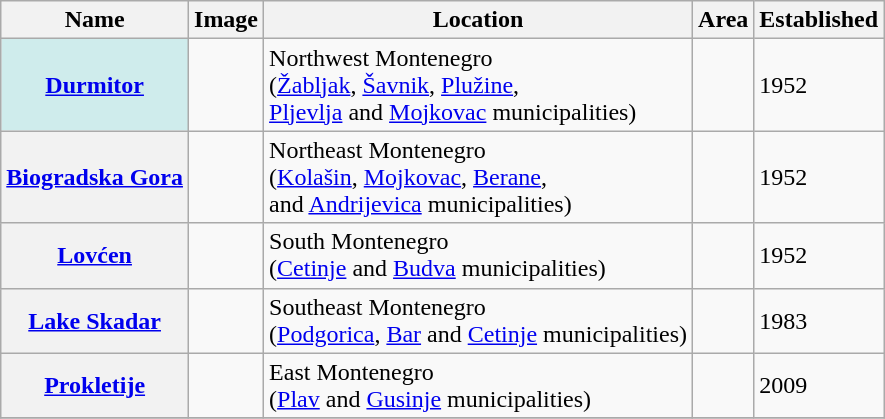<table class="sortable wikitable plainrowheaders">
<tr>
<th scope=col>Name</th>
<th>Image</th>
<th scope=col>Location</th>
<th scope=col>Area</th>
<th scope=col>Established</th>
</tr>
<tr>
<th scope=row style="background:#CFECEC;"><a href='#'>Durmitor</a></th>
<td></td>
<td>Northwest Montenegro <br>(<a href='#'>Žabljak</a>, <a href='#'>Šavnik</a>, <a href='#'>Plužine</a>,<br> <a href='#'>Pljevlja</a> and <a href='#'>Mojkovac</a> municipalities)</td>
<td></td>
<td>1952</td>
</tr>
<tr>
<th scope=row><a href='#'>Biogradska Gora</a></th>
<td></td>
<td>Northeast Montenegro <br>(<a href='#'>Kolašin</a>, <a href='#'>Mojkovac</a>, <a href='#'>Berane</a>,<br> and <a href='#'>Andrijevica</a> municipalities)</td>
<td></td>
<td>1952</td>
</tr>
<tr>
<th scope=row><a href='#'>Lovćen</a></th>
<td></td>
<td>South Montenegro <br>(<a href='#'>Cetinje</a> and <a href='#'>Budva</a> municipalities)</td>
<td></td>
<td>1952</td>
</tr>
<tr>
<th scope=row><a href='#'>Lake Skadar</a></th>
<td></td>
<td>Southeast Montenegro <br>(<a href='#'>Podgorica</a>, <a href='#'>Bar</a> and <a href='#'>Cetinje</a> municipalities)</td>
<td></td>
<td>1983</td>
</tr>
<tr>
<th scope=row><a href='#'>Prokletije</a></th>
<td></td>
<td>East Montenegro <br>(<a href='#'>Plav</a> and <a href='#'>Gusinje</a> municipalities)</td>
<td></td>
<td>2009</td>
</tr>
<tr>
</tr>
</table>
